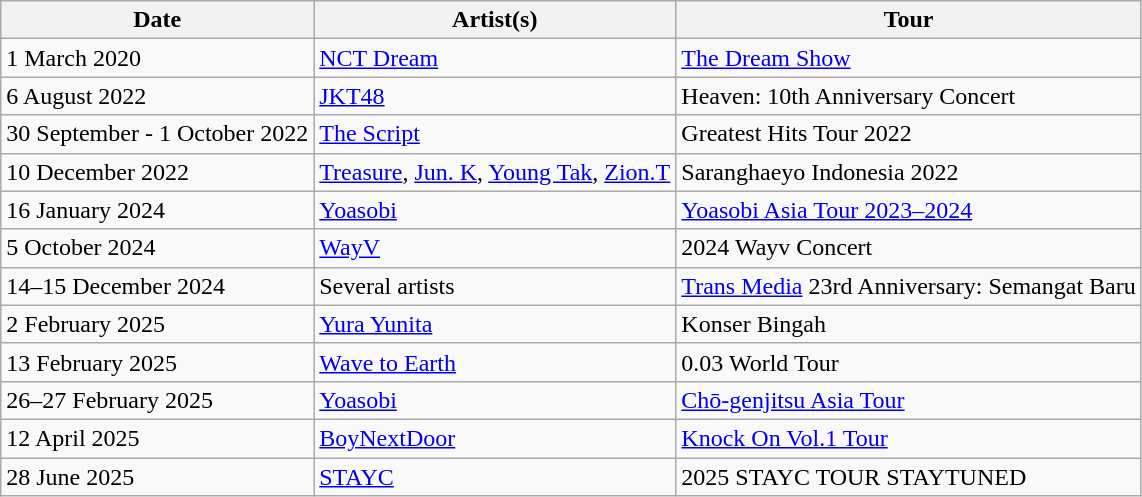<table class="wikitable">
<tr>
<th>Date</th>
<th>Artist(s)</th>
<th>Tour</th>
</tr>
<tr>
<td>1 March 2020</td>
<td><a href='#'>NCT Dream</a></td>
<td><a href='#'>The Dream Show</a></td>
</tr>
<tr>
<td>6 August 2022</td>
<td><a href='#'>JKT48</a></td>
<td>Heaven: 10th Anniversary Concert</td>
</tr>
<tr>
<td>30 September - 1 October 2022</td>
<td><a href='#'>The Script</a></td>
<td>Greatest Hits Tour 2022</td>
</tr>
<tr>
<td>10 December 2022</td>
<td><a href='#'>Treasure</a>, <a href='#'>Jun. K</a>, <a href='#'>Young Tak</a>, <a href='#'>Zion.T</a></td>
<td>Saranghaeyo Indonesia 2022</td>
</tr>
<tr>
<td>16 January 2024</td>
<td><a href='#'>Yoasobi</a></td>
<td><a href='#'>Yoasobi Asia Tour 2023–2024</a></td>
</tr>
<tr>
<td>5 October 2024</td>
<td><a href='#'>WayV</a></td>
<td>2024 Wayv Concert</td>
</tr>
<tr>
<td>14–15 December 2024</td>
<td>Several artists</td>
<td><a href='#'>Trans Media</a> 23rd Anniversary: Semangat Baru</td>
</tr>
<tr>
<td>2 February 2025</td>
<td><a href='#'>Yura Yunita</a></td>
<td>Konser Bingah</td>
</tr>
<tr>
<td>13 February 2025</td>
<td><a href='#'>Wave to Earth</a></td>
<td>0.03 World Tour</td>
</tr>
<tr>
<td>26–27 February 2025</td>
<td><a href='#'>Yoasobi</a></td>
<td><a href='#'>Chō-genjitsu Asia Tour</a></td>
</tr>
<tr>
<td>12 April 2025</td>
<td><a href='#'>BoyNextDoor</a></td>
<td><a href='#'>Knock On Vol.1 Tour</a></td>
</tr>
<tr>
<td>28 June 2025</td>
<td><a href='#'>STAYC</a></td>
<td>2025 STAYC TOUR STAYTUNED</td>
</tr>
</table>
